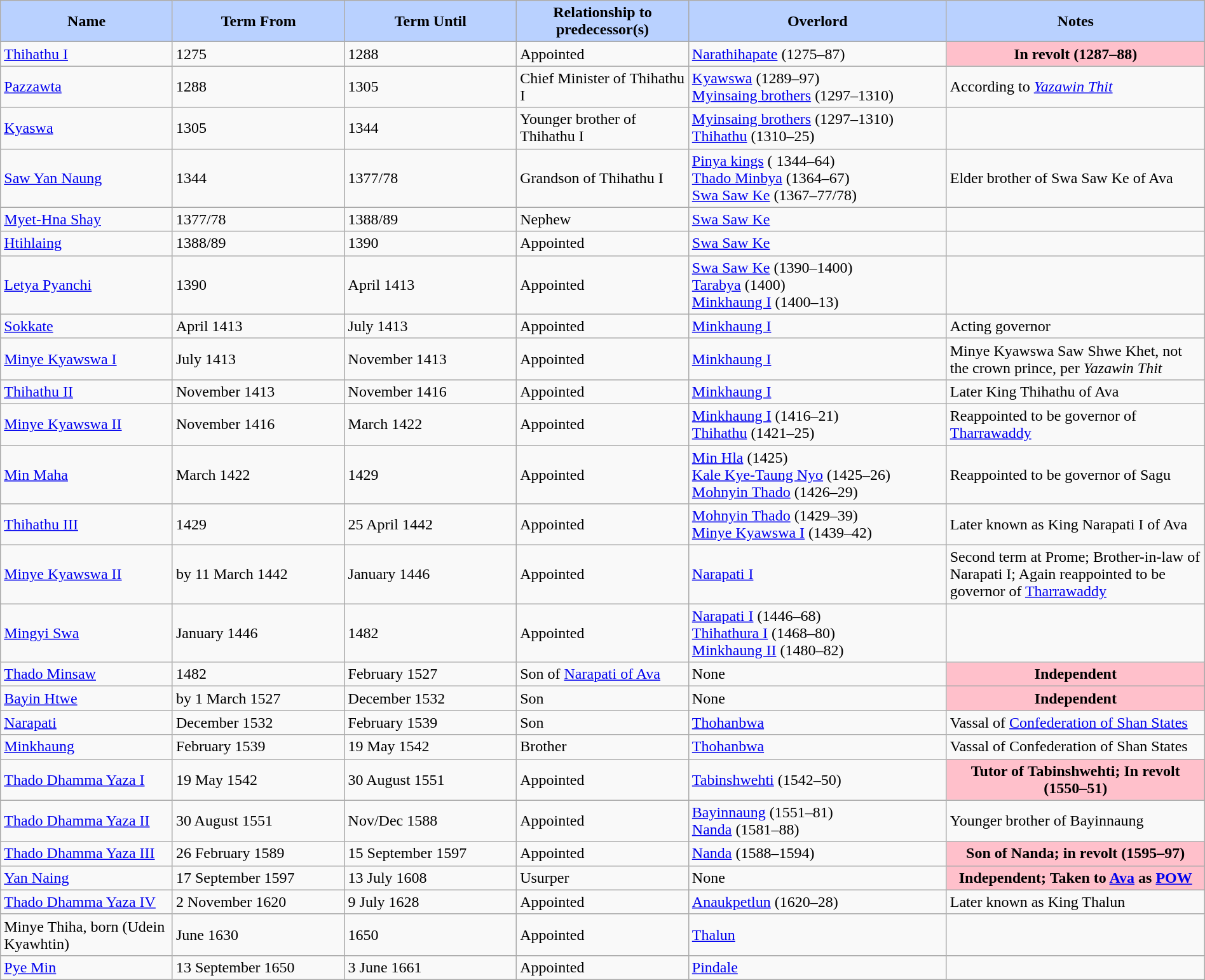<table width=100% class="wikitable">
<tr>
<th style="background-color:#B9D1FF" width=10%>Name</th>
<th style="background-color:#B9D1FF" width=10%>Term From</th>
<th style="background-color:#B9D1FF" width=10%>Term Until</th>
<th style="background-color:#B9D1FF" width=10%>Relationship to predecessor(s)</th>
<th style="background-color:#B9D1FF" width=15%>Overlord</th>
<th style="background-color:#B9D1FF" width=15%>Notes</th>
</tr>
<tr>
<td><a href='#'>Thihathu I</a></td>
<td>1275</td>
<td>1288</td>
<td>Appointed</td>
<td><a href='#'>Narathihapate</a> (1275–87)</td>
<th align="left" style="background-color:#FFC0CB">In revolt (1287–88)</th>
</tr>
<tr>
<td><a href='#'>Pazzawta</a></td>
<td> 1288</td>
<td> 1305</td>
<td>Chief Minister of Thihathu I</td>
<td><a href='#'>Kyawswa</a> (1289–97) <br> <a href='#'>Myinsaing brothers</a> (1297–1310)</td>
<td>According to <em><a href='#'>Yazawin Thit</a></em></td>
</tr>
<tr>
<td><a href='#'>Kyaswa</a></td>
<td> 1305</td>
<td> 1344</td>
<td>Younger brother of Thihathu I</td>
<td><a href='#'>Myinsaing brothers</a> (1297–1310) <br> <a href='#'>Thihathu</a> (1310–25)</td>
<td></td>
</tr>
<tr>
<td><a href='#'>Saw Yan Naung</a></td>
<td> 1344</td>
<td>1377/78</td>
<td>Grandson of Thihathu I</td>
<td><a href='#'>Pinya kings</a> ( 1344–64) <br> <a href='#'>Thado Minbya</a> (1364–67) <br> <a href='#'>Swa Saw Ke</a> (1367–77/78)</td>
<td>Elder brother of Swa Saw Ke of Ava</td>
</tr>
<tr>
<td><a href='#'>Myet-Hna Shay</a></td>
<td>1377/78</td>
<td>1388/89</td>
<td>Nephew</td>
<td><a href='#'>Swa Saw Ke</a></td>
<td></td>
</tr>
<tr>
<td><a href='#'>Htihlaing</a></td>
<td>1388/89</td>
<td>1390</td>
<td>Appointed</td>
<td><a href='#'>Swa Saw Ke</a></td>
<td></td>
</tr>
<tr>
<td><a href='#'>Letya Pyanchi</a></td>
<td>1390</td>
<td> April 1413</td>
<td>Appointed</td>
<td><a href='#'>Swa Saw Ke</a> (1390–1400) <br> <a href='#'>Tarabya</a> (1400) <br> <a href='#'>Minkhaung I</a> (1400–13)</td>
<td></td>
</tr>
<tr>
<td><a href='#'>Sokkate</a></td>
<td> April 1413</td>
<td>July 1413</td>
<td>Appointed</td>
<td><a href='#'>Minkhaung I</a></td>
<td>Acting governor</td>
</tr>
<tr>
<td><a href='#'>Minye Kyawswa I</a></td>
<td> July 1413</td>
<td> November 1413</td>
<td>Appointed</td>
<td><a href='#'>Minkhaung I</a></td>
<td>Minye Kyawswa Saw Shwe Khet, not the crown prince, per <em>Yazawin Thit</em></td>
</tr>
<tr>
<td><a href='#'>Thihathu II</a></td>
<td> November 1413</td>
<td> November 1416</td>
<td>Appointed</td>
<td><a href='#'>Minkhaung I</a></td>
<td>Later King Thihathu of Ava</td>
</tr>
<tr>
<td><a href='#'>Minye Kyawswa II</a></td>
<td> November 1416</td>
<td> March 1422</td>
<td>Appointed</td>
<td><a href='#'>Minkhaung I</a> (1416–21) <br> <a href='#'>Thihathu</a> (1421–25)</td>
<td>Reappointed to be governor of <a href='#'>Tharrawaddy</a></td>
</tr>
<tr>
<td><a href='#'>Min Maha</a></td>
<td> March 1422</td>
<td>1429</td>
<td>Appointed</td>
<td><a href='#'>Min Hla</a> (1425) <br> <a href='#'>Kale Kye-Taung Nyo</a> (1425–26) <br> <a href='#'>Mohnyin Thado</a> (1426–29)</td>
<td>Reappointed to be governor of Sagu</td>
</tr>
<tr>
<td><a href='#'>Thihathu III</a></td>
<td>1429</td>
<td>25 April 1442</td>
<td>Appointed</td>
<td><a href='#'>Mohnyin Thado</a> (1429–39) <br> <a href='#'>Minye Kyawswa I</a> (1439–42)</td>
<td>Later known as King Narapati I of Ava</td>
</tr>
<tr>
<td><a href='#'>Minye Kyawswa II</a></td>
<td>by 11 March 1442</td>
<td>January 1446</td>
<td>Appointed</td>
<td><a href='#'>Narapati I</a></td>
<td>Second term at Prome; Brother-in-law of Narapati I; Again reappointed to be governor of <a href='#'>Tharrawaddy</a></td>
</tr>
<tr>
<td><a href='#'>Mingyi Swa</a></td>
<td>January 1446</td>
<td>1482</td>
<td>Appointed</td>
<td><a href='#'>Narapati I</a> (1446–68) <br> <a href='#'>Thihathura I</a> (1468–80) <br> <a href='#'>Minkhaung II</a> (1480–82)</td>
<td></td>
</tr>
<tr>
<td><a href='#'>Thado Minsaw</a></td>
<td>1482</td>
<td>February 1527</td>
<td>Son of <a href='#'>Narapati of Ava</a></td>
<td>None</td>
<th align="left" style="background-color:#FFC0CB">Independent</th>
</tr>
<tr>
<td><a href='#'>Bayin Htwe</a></td>
<td>by 1 March 1527</td>
<td> December 1532</td>
<td>Son</td>
<td>None</td>
<th align="left" style="background-color:#FFC0CB">Independent</th>
</tr>
<tr>
<td><a href='#'>Narapati</a></td>
<td> December 1532</td>
<td> February 1539</td>
<td>Son</td>
<td><a href='#'>Thohanbwa</a></td>
<td>Vassal of <a href='#'>Confederation of Shan States</a></td>
</tr>
<tr>
<td><a href='#'>Minkhaung</a></td>
<td> February 1539</td>
<td>19 May 1542</td>
<td>Brother</td>
<td><a href='#'>Thohanbwa</a></td>
<td>Vassal of Confederation of Shan States</td>
</tr>
<tr>
<td><a href='#'>Thado Dhamma Yaza I</a></td>
<td>19 May 1542</td>
<td>30 August 1551</td>
<td>Appointed</td>
<td><a href='#'>Tabinshwehti</a> (1542–50)</td>
<th align="left" style="background-color:#FFC0CB">Tutor of Tabinshwehti; In revolt (1550–51)</th>
</tr>
<tr>
<td><a href='#'>Thado Dhamma Yaza II</a></td>
<td>30 August 1551</td>
<td>Nov/Dec 1588</td>
<td>Appointed</td>
<td><a href='#'>Bayinnaung</a> (1551–81) <br> <a href='#'>Nanda</a> (1581–88)</td>
<td>Younger brother of Bayinnaung</td>
</tr>
<tr>
<td><a href='#'>Thado Dhamma Yaza III</a></td>
<td>26 February 1589</td>
<td>15 September 1597</td>
<td>Appointed</td>
<td><a href='#'>Nanda</a> (1588–1594)</td>
<th align="left" style="background-color:#FFC0CB">Son of Nanda; in revolt (1595–97)</th>
</tr>
<tr>
<td><a href='#'>Yan Naing</a></td>
<td>17 September 1597</td>
<td>13 July 1608</td>
<td>Usurper</td>
<td>None</td>
<th align="left" style="background-color:#FFC0CB">Independent; Taken to <a href='#'>Ava</a> as <a href='#'>POW</a></th>
</tr>
<tr>
<td><a href='#'>Thado Dhamma Yaza IV</a></td>
<td>2 November 1620</td>
<td>9 July 1628</td>
<td>Appointed</td>
<td><a href='#'>Anaukpetlun</a> (1620–28)</td>
<td>Later known as King Thalun</td>
</tr>
<tr>
<td>Minye Thiha, born (Udein Kyawhtin)</td>
<td>June 1630</td>
<td>1650</td>
<td>Appointed</td>
<td><a href='#'>Thalun</a></td>
<td></td>
</tr>
<tr>
<td><a href='#'>Pye Min</a></td>
<td>13 September 1650</td>
<td>3 June 1661</td>
<td>Appointed</td>
<td><a href='#'>Pindale</a></td>
<td></td>
</tr>
</table>
